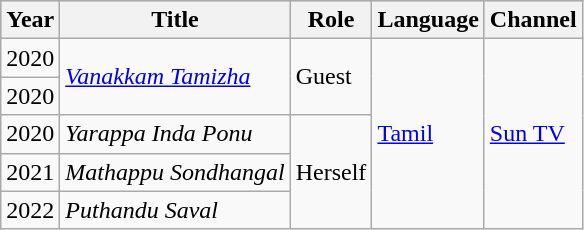<table class="wikitable">
<tr style="background:#ccc; text-align:center;">
<th>Year</th>
<th>Title</th>
<th>Role</th>
<th>Language</th>
<th>Channel</th>
</tr>
<tr>
<td>2020</td>
<td rowspan=2><em><a href='#'>Vanakkam Tamizha</a></em></td>
<td rowspan=2>Guest</td>
<td rowspan=5><a href='#'>Tamil</a></td>
<td rowspan=5><a href='#'>Sun TV</a></td>
</tr>
<tr>
<td>2020</td>
</tr>
<tr>
<td>2020</td>
<td><em>Yarappa Inda Ponu</em></td>
<td rowspan="3">Herself</td>
</tr>
<tr>
<td>2021</td>
<td><em>Mathappu Sondhangal</em></td>
</tr>
<tr>
<td>2022</td>
<td><em>Puthandu Saval</em></td>
</tr>
</table>
